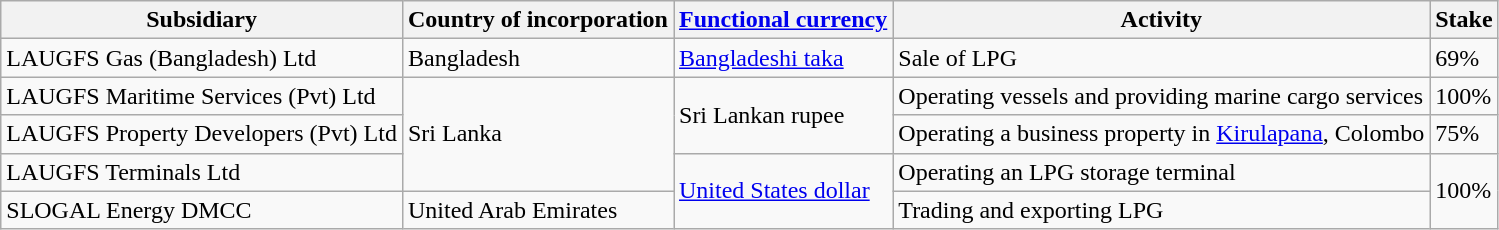<table class="wikitable sortable">
<tr>
<th>Subsidiary</th>
<th>Country of incorporation</th>
<th><a href='#'>Functional currency</a></th>
<th class="unsortable">Activity</th>
<th>Stake</th>
</tr>
<tr>
<td>LAUGFS Gas (Bangladesh) Ltd</td>
<td>Bangladesh</td>
<td><a href='#'>Bangladeshi taka</a></td>
<td>Sale of LPG</td>
<td>69%</td>
</tr>
<tr>
<td>LAUGFS Maritime Services (Pvt) Ltd</td>
<td rowspan="3">Sri Lanka</td>
<td rowspan="2">Sri Lankan rupee</td>
<td>Operating vessels and providing marine cargo services</td>
<td>100%</td>
</tr>
<tr>
<td>LAUGFS Property Developers (Pvt) Ltd</td>
<td>Operating a business property in <a href='#'>Kirulapana</a>, Colombo</td>
<td>75%</td>
</tr>
<tr>
<td>LAUGFS Terminals Ltd</td>
<td rowspan="2"><a href='#'>United States dollar</a></td>
<td>Operating an LPG storage terminal</td>
<td rowspan="2">100%</td>
</tr>
<tr>
<td>SLOGAL Energy DMCC</td>
<td>United Arab Emirates</td>
<td>Trading and exporting LPG</td>
</tr>
</table>
